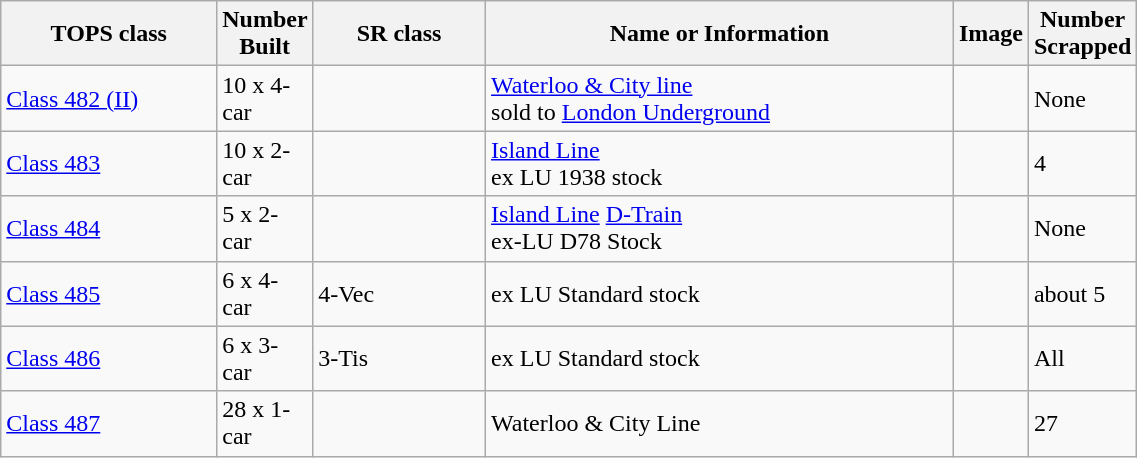<table class="wikitable" width=60%>
<tr>
<th width=25%>TOPS class</th>
<th>Number Built</th>
<th width=20%>SR class</th>
<th width=55%>Name or Information</th>
<th width=55%>Image</th>
<th>Number Scrapped</th>
</tr>
<tr>
<td><a href='#'>Class 482 (II)</a></td>
<td>10 x 4-car</td>
<td></td>
<td><a href='#'>Waterloo & City line</a><br>sold to <a href='#'>London Underground</a></td>
<td></td>
<td>None</td>
</tr>
<tr>
<td><a href='#'>Class 483</a></td>
<td>10 x 2-car</td>
<td></td>
<td><a href='#'>Island Line</a><br>ex LU 1938 stock</td>
<td></td>
<td>4</td>
</tr>
<tr>
<td><a href='#'>Class 484</a></td>
<td>5 x 2-car</td>
<td></td>
<td><a href='#'>Island Line</a> <a href='#'>D-Train</a><br>ex-LU D78 Stock</td>
<td></td>
<td>None</td>
</tr>
<tr>
<td><a href='#'>Class 485</a></td>
<td>6 x 4-car</td>
<td>4-Vec</td>
<td>ex LU Standard stock</td>
<td></td>
<td>about 5</td>
</tr>
<tr>
<td><a href='#'>Class 486</a></td>
<td>6 x 3-car</td>
<td>3-Tis</td>
<td>ex LU Standard stock</td>
<td></td>
<td>All</td>
</tr>
<tr>
<td><a href='#'>Class 487</a></td>
<td>28 x 1-car</td>
<td></td>
<td>Waterloo & City Line</td>
<td></td>
<td>27</td>
</tr>
</table>
